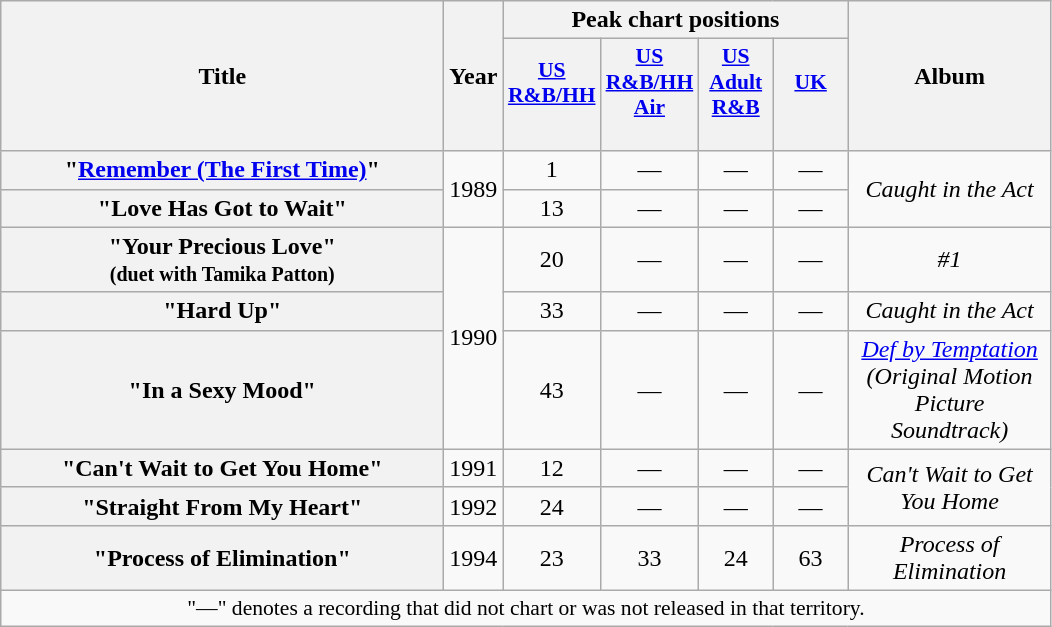<table class="wikitable plainrowheaders" style="text-align:center;">
<tr>
<th scope="col" rowspan="2" style="width:18em;">Title</th>
<th scope="col" rowspan="2" style="width:1em;">Year</th>
<th colspan="4">Peak chart positions</th>
<th scope="col" rowspan="2" style="width:8em;">Album</th>
</tr>
<tr>
<th scope="col" style="width:3em;font-size:90%;"><a href='#'>US R&B/HH</a><br><br></th>
<th scope="col" style="width:3em;font-size:90%;"><a href='#'>US R&B/HH Air</a><br><br></th>
<th scope="col" style="width:3em;font-size:90%;"><a href='#'>US Adult R&B</a><br><br></th>
<th scope="col" style="width:3em;font-size:90%;"><a href='#'>UK</a><br><br></th>
</tr>
<tr>
<th scope="row">"<a href='#'>Remember (The First Time)</a>"</th>
<td rowspan="2">1989</td>
<td>1</td>
<td>—</td>
<td>—</td>
<td>—</td>
<td rowspan="2"><em>Caught in the Act</em></td>
</tr>
<tr>
<th scope="row">"Love Has Got to Wait"</th>
<td>13</td>
<td>—</td>
<td>—</td>
<td>—</td>
</tr>
<tr>
<th scope="row">"Your Precious Love"<br><small>(duet with Tamika Patton)</small></th>
<td rowspan="3">1990</td>
<td>20</td>
<td>—</td>
<td>—</td>
<td>—</td>
<td><em>#1</em></td>
</tr>
<tr>
<th scope="row">"Hard Up"</th>
<td>33</td>
<td>—</td>
<td>—</td>
<td>—</td>
<td><em>Caught in the Act</em></td>
</tr>
<tr>
<th scope="row">"In a Sexy Mood"</th>
<td>43</td>
<td>—</td>
<td>—</td>
<td>—</td>
<td><em><a href='#'>Def by Temptation</a> (Original Motion Picture Soundtrack)</em></td>
</tr>
<tr>
<th scope="row">"Can't Wait to Get You Home"</th>
<td>1991</td>
<td>12</td>
<td>—</td>
<td>—</td>
<td>—</td>
<td rowspan="2"><em>Can't Wait to Get You Home</em></td>
</tr>
<tr>
<th scope="row">"Straight From My Heart"</th>
<td>1992</td>
<td>24</td>
<td>—</td>
<td>—</td>
<td>—</td>
</tr>
<tr>
<th scope="row">"Process of Elimination"</th>
<td>1994</td>
<td>23</td>
<td>33</td>
<td>24</td>
<td>63</td>
<td><em>Process of Elimination</em></td>
</tr>
<tr>
<td colspan="7" style="font-size:90%">"—" denotes a recording that did not chart or was not released in that territory.</td>
</tr>
</table>
